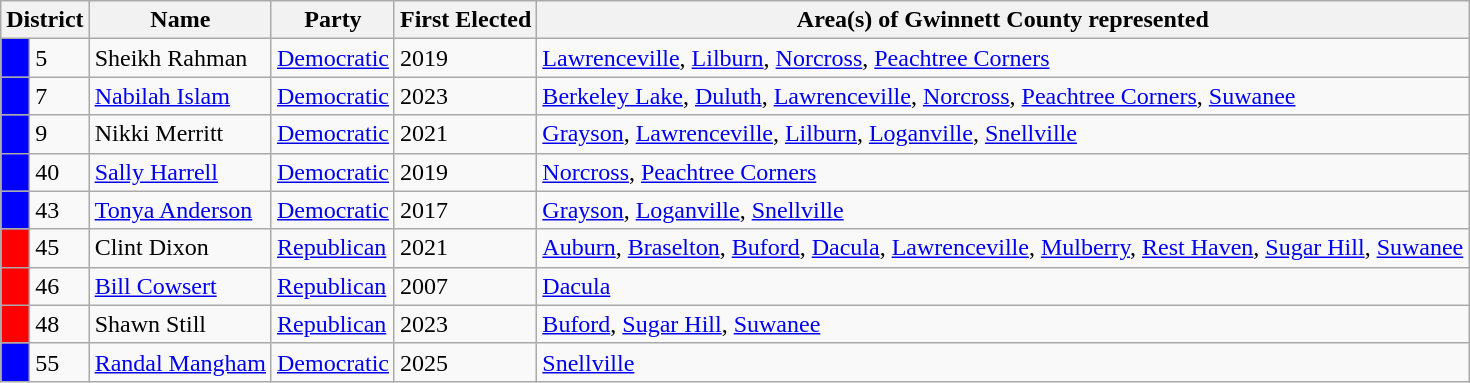<table class=wikitable>
<tr>
<th colspan="2"  style="text-align:center; vertical-align:bottom;">District</th>
<th style="text-align:center; vertical-align:bottom;">Name</th>
<th style="text-align:center; vertical-align:bottom;">Party</th>
<th style="text-align:center; vertical-align:bottom;">First Elected</th>
<th style="text-align:center; vertical-align:bottom;">Area(s) of Gwinnett County represented</th>
</tr>
<tr>
<td style="background:blue;"> </td>
<td>5</td>
<td>Sheikh Rahman</td>
<td><a href='#'>Democratic</a></td>
<td>2019</td>
<td><a href='#'>Lawrenceville</a>, <a href='#'>Lilburn</a>, <a href='#'>Norcross</a>, <a href='#'>Peachtree Corners</a></td>
</tr>
<tr>
<td style="background:blue;"> </td>
<td>7</td>
<td><a href='#'>Nabilah Islam</a></td>
<td><a href='#'>Democratic</a></td>
<td>2023</td>
<td><a href='#'>Berkeley Lake</a>, <a href='#'>Duluth</a>, <a href='#'>Lawrenceville</a>, <a href='#'>Norcross</a>, <a href='#'>Peachtree Corners</a>, <a href='#'>Suwanee</a></td>
</tr>
<tr>
<td style="background:blue;"> </td>
<td>9</td>
<td>Nikki Merritt</td>
<td><a href='#'>Democratic</a></td>
<td>2021</td>
<td><a href='#'>Grayson</a>, <a href='#'>Lawrenceville</a>, <a href='#'>Lilburn</a>, <a href='#'>Loganville</a>, <a href='#'>Snellville</a></td>
</tr>
<tr>
<td style="background:blue;"> </td>
<td>40</td>
<td><a href='#'>Sally Harrell</a></td>
<td><a href='#'>Democratic</a></td>
<td>2019</td>
<td><a href='#'>Norcross</a>, <a href='#'>Peachtree Corners</a></td>
</tr>
<tr>
<td style="background:blue;"> </td>
<td>43</td>
<td><a href='#'>Tonya Anderson</a></td>
<td><a href='#'>Democratic</a></td>
<td>2017</td>
<td><a href='#'>Grayson</a>, <a href='#'>Loganville</a>, <a href='#'>Snellville</a></td>
</tr>
<tr>
<td style="background:red;"> </td>
<td>45</td>
<td>Clint Dixon</td>
<td><a href='#'>Republican</a></td>
<td>2021</td>
<td><a href='#'>Auburn</a>, <a href='#'>Braselton</a>, <a href='#'>Buford</a>, <a href='#'>Dacula</a>, <a href='#'>Lawrenceville</a>, <a href='#'>Mulberry</a>, <a href='#'>Rest Haven</a>, <a href='#'>Sugar Hill</a>, <a href='#'>Suwanee</a></td>
</tr>
<tr>
<td style="background:red;"> </td>
<td>46</td>
<td><a href='#'>Bill Cowsert</a></td>
<td><a href='#'>Republican</a></td>
<td>2007</td>
<td><a href='#'>Dacula</a></td>
</tr>
<tr>
<td style="background:red;"> </td>
<td>48</td>
<td>Shawn Still</td>
<td><a href='#'>Republican</a></td>
<td>2023</td>
<td><a href='#'>Buford</a>, <a href='#'>Sugar Hill</a>, <a href='#'>Suwanee</a></td>
</tr>
<tr>
<td style="background:blue;"> </td>
<td>55</td>
<td><a href='#'>Randal Mangham</a></td>
<td><a href='#'>Democratic</a></td>
<td>2025</td>
<td><a href='#'>Snellville</a></td>
</tr>
</table>
